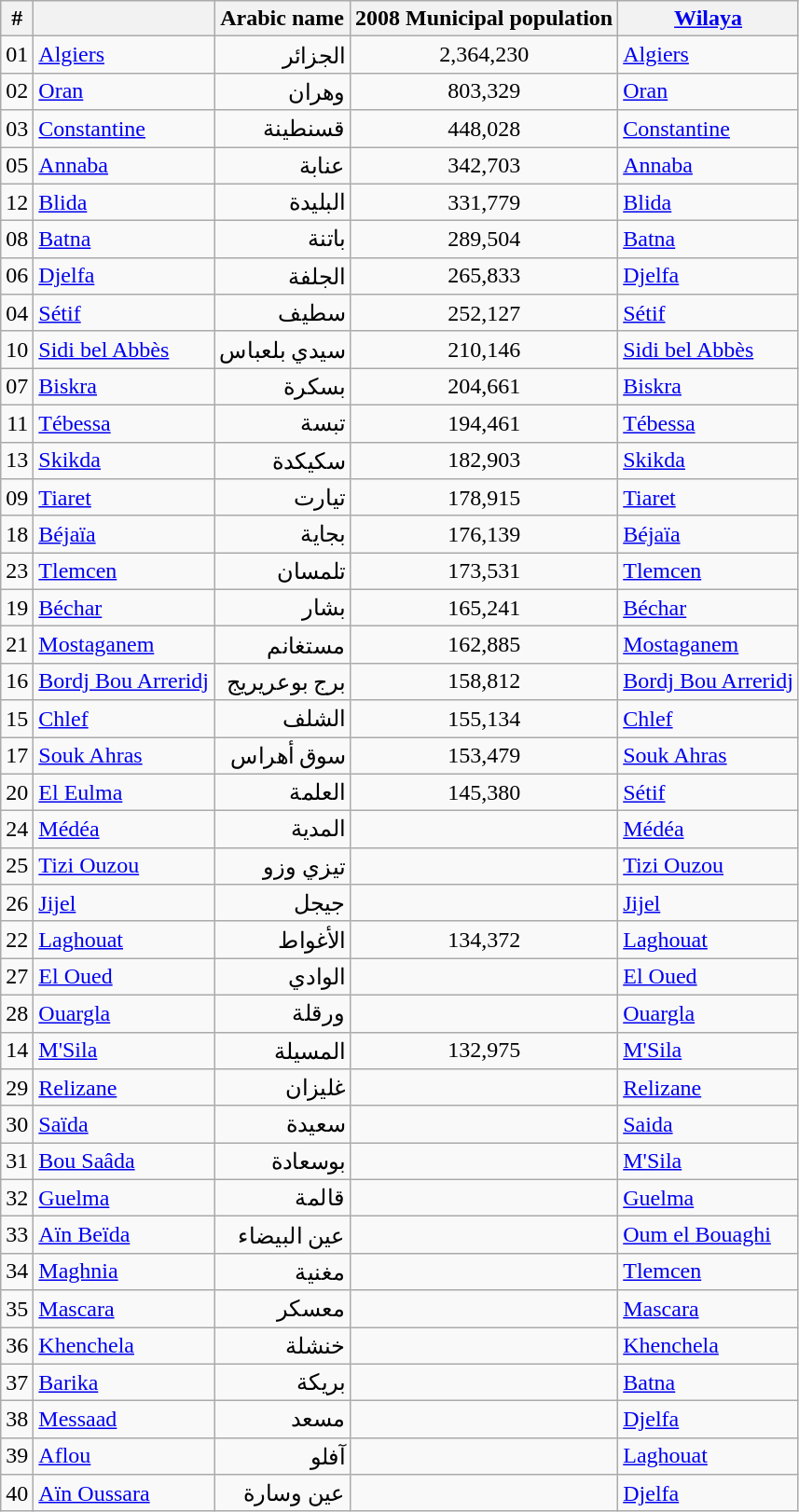<table class="wikitable sortable sticky-header">
<tr>
<th>#</th>
<th></th>
<th>Arabic name</th>
<th>2008 Municipal population</th>
<th><a href='#'>Wilaya</a></th>
</tr>
<tr ---->
<td align="right">01</td>
<td><a href='#'>Algiers</a></td>
<td align=right>الجزائر</td>
<td align="center">2,364,230</td>
<td><a href='#'>Algiers</a></td>
</tr>
<tr ---->
<td align="right">02</td>
<td><a href='#'>Oran</a></td>
<td align=right>وهران</td>
<td align="center">803,329</td>
<td><a href='#'>Oran</a></td>
</tr>
<tr ---->
<td align="right">03</td>
<td><a href='#'>Constantine</a></td>
<td align="right">قسنطينة</td>
<td align="center">448,028</td>
<td><a href='#'>Constantine</a></td>
</tr>
<tr ---->
<td align="right">05</td>
<td><a href='#'>Annaba</a></td>
<td align="right">عنابة</td>
<td align="center">342,703</td>
<td><a href='#'>Annaba</a></td>
</tr>
<tr ---->
<td align="right">12</td>
<td><a href='#'>Blida</a></td>
<td align="right">البليدة</td>
<td align="center">331,779</td>
<td><a href='#'>Blida</a></td>
</tr>
<tr ---->
<td align="right">08</td>
<td><a href='#'>Batna</a></td>
<td align="right">باتنة</td>
<td align="center">289,504</td>
<td><a href='#'>Batna</a></td>
</tr>
<tr ---->
<td align="right">06</td>
<td><a href='#'>Djelfa</a></td>
<td align="right">الجلفة</td>
<td align="center">265,833</td>
<td><a href='#'>Djelfa</a></td>
</tr>
<tr ---->
<td align="right">04</td>
<td><a href='#'>Sétif</a></td>
<td align="right">سطيف</td>
<td align="center">252,127</td>
<td><a href='#'>Sétif</a></td>
</tr>
<tr ---->
<td align="right">10</td>
<td><a href='#'>Sidi bel Abbès</a></td>
<td align="right">سيدي بلعباس</td>
<td align="center">210,146</td>
<td><a href='#'>Sidi bel Abbès</a></td>
</tr>
<tr ---->
<td align="right">07</td>
<td><a href='#'>Biskra</a></td>
<td align="right">بسكرة</td>
<td align="center">204,661</td>
<td><a href='#'>Biskra</a></td>
</tr>
<tr ---->
<td align="right">11</td>
<td><a href='#'>Tébessa</a></td>
<td align=right>تبسة</td>
<td align="center">194,461</td>
<td><a href='#'>Tébessa</a></td>
</tr>
<tr ---->
<td align="right">13</td>
<td><a href='#'>Skikda</a></td>
<td align="right">سكيكدة</td>
<td align="center">182,903</td>
<td><a href='#'>Skikda</a></td>
</tr>
<tr ---->
<td align="right">09</td>
<td><a href='#'>Tiaret</a></td>
<td align="right">تيارت</td>
<td align="center">178,915</td>
<td><a href='#'>Tiaret</a></td>
</tr>
<tr ---->
<td align="right">18</td>
<td><a href='#'>Béjaïa</a></td>
<td align="right">بجاية</td>
<td align="center">176,139</td>
<td><a href='#'>Béjaïa</a></td>
</tr>
<tr ---->
<td align="right">23</td>
<td><a href='#'>Tlemcen</a></td>
<td align="right">تلمسان</td>
<td align="center">173,531</td>
<td><a href='#'>Tlemcen</a></td>
</tr>
<tr ---->
<td align="right">19</td>
<td><a href='#'>Béchar</a></td>
<td align="right">بشار</td>
<td align="center">165,241</td>
<td><a href='#'>Béchar</a></td>
</tr>
<tr ---->
<td align="right">21</td>
<td><a href='#'>Mostaganem</a></td>
<td align="right">مستغانم</td>
<td align="center">162,885</td>
<td><a href='#'>Mostaganem</a></td>
</tr>
<tr ---->
<td align="right">16</td>
<td><a href='#'>Bordj Bou Arreridj</a></td>
<td align="right">برج بوعريريج</td>
<td align="center">158,812</td>
<td><a href='#'>Bordj Bou Arreridj</a></td>
</tr>
<tr ---->
<td align="right">15</td>
<td><a href='#'>Chlef</a></td>
<td align="right">الشلف</td>
<td align="center">155,134</td>
<td><a href='#'>Chlef</a></td>
</tr>
<tr ---->
<td align="right">17</td>
<td><a href='#'>Souk Ahras</a></td>
<td align="right">سوق أهراس</td>
<td align="center">153,479</td>
<td><a href='#'>Souk Ahras</a></td>
</tr>
<tr ---->
<td align="right">20</td>
<td><a href='#'>El Eulma</a></td>
<td align="right">العلمة</td>
<td align="center">145,380</td>
<td><a href='#'>Sétif</a></td>
</tr>
<tr ---->
<td align="right">24</td>
<td><a href='#'>Médéa</a></td>
<td align=right>المدية</td>
<td align="center"></td>
<td><a href='#'>Médéa</a></td>
</tr>
<tr ---->
<td align="right">25</td>
<td><a href='#'>Tizi Ouzou</a></td>
<td align=right>تيزي وزو</td>
<td align="center"></td>
<td><a href='#'>Tizi Ouzou</a></td>
</tr>
<tr ---->
<td align="right">26</td>
<td><a href='#'>Jijel</a></td>
<td align=right>جيجل</td>
<td align="center"></td>
<td><a href='#'>Jijel</a></td>
</tr>
<tr ---->
<td align="right">22</td>
<td><a href='#'>Laghouat</a></td>
<td align="right">الأغواط</td>
<td align="center">134,372</td>
<td><a href='#'>Laghouat</a></td>
</tr>
<tr ---->
<td align="right">27</td>
<td><a href='#'>El Oued</a></td>
<td align=right>الوادي</td>
<td align="center"></td>
<td><a href='#'>El Oued</a></td>
</tr>
<tr ---->
<td align="right">28</td>
<td><a href='#'>Ouargla</a></td>
<td align=right>ورقلة</td>
<td align="center"></td>
<td><a href='#'>Ouargla</a></td>
</tr>
<tr ---->
<td align="right">14</td>
<td><a href='#'>M'Sila</a></td>
<td align="right">المسيلة</td>
<td align="center">132,975</td>
<td><a href='#'>M'Sila</a></td>
</tr>
<tr ---->
<td align="right">29</td>
<td><a href='#'>Relizane</a></td>
<td align=right>غليزان</td>
<td align="center"></td>
<td><a href='#'>Relizane</a></td>
</tr>
<tr ---->
<td align="right">30</td>
<td><a href='#'>Saïda</a></td>
<td align=right>سعيدة</td>
<td align="center"></td>
<td><a href='#'>Saida</a></td>
</tr>
<tr ---->
<td align="right">31</td>
<td><a href='#'>Bou Saâda</a></td>
<td align=right>بوسعادة</td>
<td align="center"></td>
<td><a href='#'>M'Sila</a></td>
</tr>
<tr ---->
<td align="right">32</td>
<td><a href='#'>Guelma</a></td>
<td align=right>قالمة</td>
<td align="center"></td>
<td><a href='#'>Guelma</a></td>
</tr>
<tr ---->
<td align="right">33</td>
<td><a href='#'>Aïn Beïda</a></td>
<td align=right>عين البيضاء</td>
<td align="center"></td>
<td><a href='#'>Oum el Bouaghi</a></td>
</tr>
<tr ---->
<td align="right">34</td>
<td><a href='#'>Maghnia</a></td>
<td align=right>مغنية</td>
<td align="center"></td>
<td><a href='#'>Tlemcen</a></td>
</tr>
<tr ---->
<td align="right">35</td>
<td><a href='#'>Mascara</a></td>
<td align=right>معسكر</td>
<td align="center"></td>
<td><a href='#'>Mascara</a></td>
</tr>
<tr ---->
<td align="right">36</td>
<td><a href='#'>Khenchela</a></td>
<td align=right>خنشلة</td>
<td align="center"></td>
<td><a href='#'>Khenchela</a></td>
</tr>
<tr ---->
<td align="right">37</td>
<td><a href='#'>Barika</a></td>
<td align=right>بريكة</td>
<td align="center"></td>
<td><a href='#'>Batna</a></td>
</tr>
<tr ---->
<td align="right">38</td>
<td><a href='#'>Messaad</a></td>
<td align=right>مسعد</td>
<td align="center"></td>
<td><a href='#'>Djelfa</a></td>
</tr>
<tr ---->
<td align="right">39</td>
<td><a href='#'>Aflou</a></td>
<td align=right>آفلو</td>
<td align="center"></td>
<td><a href='#'>Laghouat</a></td>
</tr>
<tr ---->
<td align="right">40</td>
<td><a href='#'>Aïn Oussara</a></td>
<td align=right>عين وسارة</td>
<td align="center"></td>
<td><a href='#'>Djelfa</a></td>
</tr>
</table>
